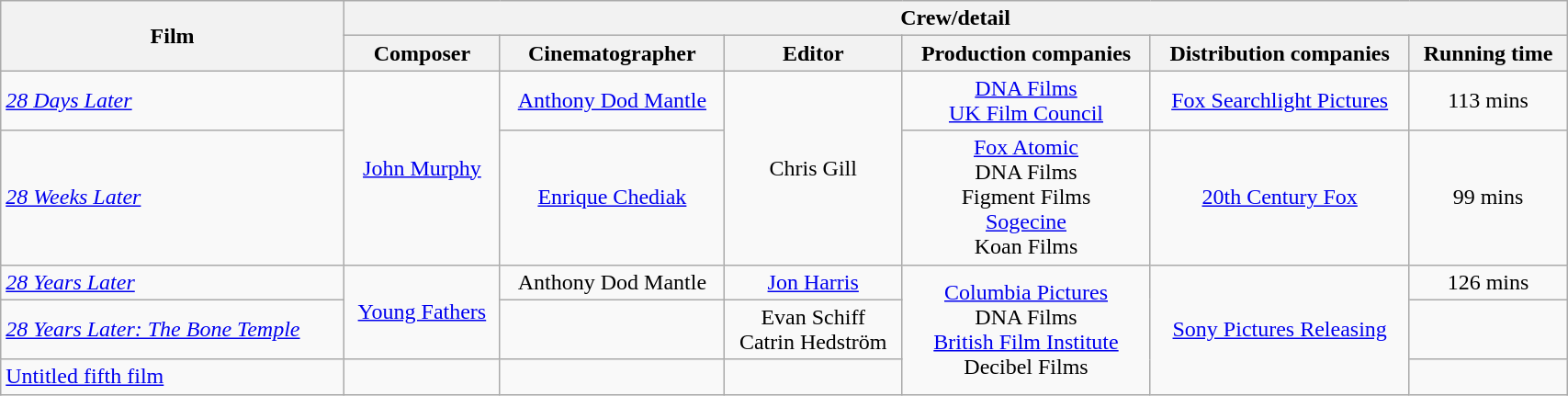<table class="wikitable plainrowheaders" style="text-align:center; width: 90%;">
<tr>
<th rowspan="2">Film</th>
<th colspan="6">Crew/detail</th>
</tr>
<tr>
<th>Composer</th>
<th>Cinematographer</th>
<th>Editor</th>
<th>Production companies</th>
<th>Distribution companies</th>
<th>Running time</th>
</tr>
<tr>
<td style="text-align:left"><em><a href='#'>28 Days Later</a></em></td>
<td rowspan="2"><a href='#'>John Murphy</a></td>
<td><a href='#'>Anthony Dod Mantle</a></td>
<td rowspan="2">Chris Gill</td>
<td><a href='#'>DNA Films</a><br><a href='#'>UK Film Council</a></td>
<td><a href='#'>Fox Searchlight Pictures</a></td>
<td>113 mins</td>
</tr>
<tr>
<td style="text-align:left"><em><a href='#'>28 Weeks Later</a></em></td>
<td><a href='#'>Enrique Chediak</a></td>
<td><a href='#'>Fox Atomic</a><br>DNA Films<br>Figment Films<br><a href='#'>Sogecine</a><br>Koan Films</td>
<td><a href='#'>20th Century Fox</a></td>
<td>99 mins</td>
</tr>
<tr>
<td style="text-align:left"><em><a href='#'>28 Years Later</a></em></td>
<td rowspan="2"><a href='#'>Young Fathers</a></td>
<td>Anthony Dod Mantle</td>
<td><a href='#'>Jon Harris</a></td>
<td rowspan="3"><a href='#'>Columbia Pictures</a><br>DNA Films<br><a href='#'>British Film Institute</a><br>Decibel Films</td>
<td rowspan="3"><a href='#'>Sony Pictures Releasing</a></td>
<td>126 mins</td>
</tr>
<tr>
<td style="text-align:left"><em><a href='#'>28 Years Later: The Bone Temple</a></em></td>
<td></td>
<td>Evan Schiff<br>Catrin Hedström</td>
<td></td>
</tr>
<tr>
<td style="text-align:left"><a href='#'>Untitled fifth film</a></td>
<td></td>
<td></td>
<td></td>
<td></td>
</tr>
</table>
